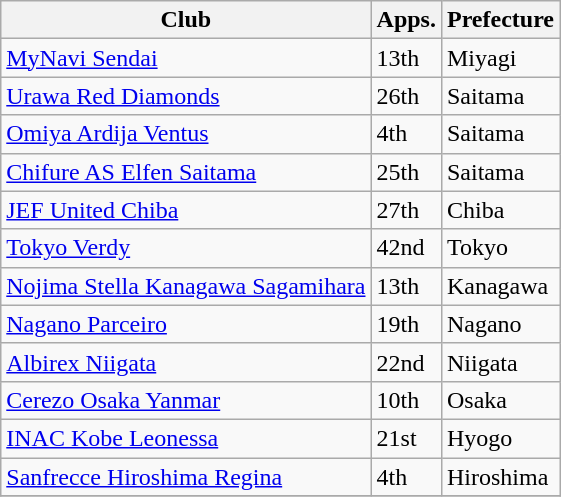<table class="wikitable" style="text-align:left">
<tr>
<th>Club</th>
<th>Apps.</th>
<th>Prefecture</th>
</tr>
<tr>
<td><a href='#'>MyNavi Sendai</a></td>
<td>13th</td>
<td>Miyagi</td>
</tr>
<tr>
<td><a href='#'>Urawa Red Diamonds</a></td>
<td>26th</td>
<td>Saitama</td>
</tr>
<tr>
<td><a href='#'>Omiya Ardija Ventus</a></td>
<td>4th</td>
<td>Saitama</td>
</tr>
<tr>
<td><a href='#'>Chifure AS Elfen Saitama</a></td>
<td>25th</td>
<td>Saitama</td>
</tr>
<tr>
<td><a href='#'>JEF United Chiba</a></td>
<td>27th</td>
<td>Chiba</td>
</tr>
<tr>
<td><a href='#'>Tokyo Verdy</a></td>
<td>42nd</td>
<td>Tokyo</td>
</tr>
<tr>
<td><a href='#'>Nojima Stella Kanagawa Sagamihara</a></td>
<td>13th</td>
<td>Kanagawa</td>
</tr>
<tr>
<td><a href='#'>Nagano Parceiro</a></td>
<td>19th</td>
<td>Nagano</td>
</tr>
<tr>
<td><a href='#'>Albirex Niigata</a></td>
<td>22nd</td>
<td>Niigata</td>
</tr>
<tr>
<td><a href='#'>Cerezo Osaka Yanmar</a></td>
<td>10th</td>
<td>Osaka</td>
</tr>
<tr>
<td><a href='#'>INAC Kobe Leonessa</a></td>
<td>21st</td>
<td>Hyogo</td>
</tr>
<tr>
<td><a href='#'>Sanfrecce Hiroshima Regina</a></td>
<td>4th</td>
<td>Hiroshima</td>
</tr>
<tr>
</tr>
</table>
